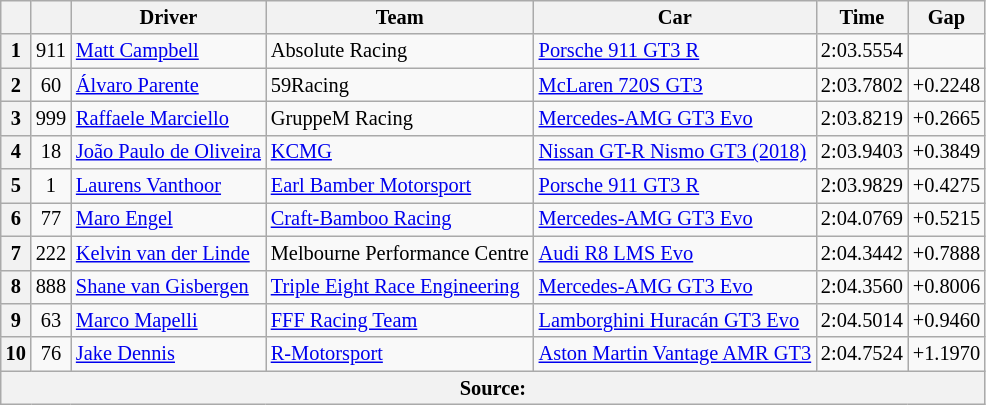<table class="wikitable" style="font-size: 85%">
<tr>
<th></th>
<th></th>
<th>Driver</th>
<th>Team</th>
<th>Car</th>
<th>Time</th>
<th>Gap</th>
</tr>
<tr>
<th>1</th>
<td align=center>911</td>
<td> <a href='#'>Matt Campbell</a></td>
<td> Absolute Racing</td>
<td><a href='#'>Porsche 911 GT3 R</a></td>
<td>2:03.5554</td>
<td></td>
</tr>
<tr>
<th>2</th>
<td align=center>60</td>
<td> <a href='#'>Álvaro Parente</a></td>
<td> 59Racing</td>
<td><a href='#'>McLaren 720S GT3</a></td>
<td>2:03.7802</td>
<td>+0.2248</td>
</tr>
<tr>
<th>3</th>
<td align=center>999</td>
<td> <a href='#'>Raffaele Marciello</a></td>
<td> GruppeM Racing</td>
<td><a href='#'>Mercedes-AMG GT3 Evo</a></td>
<td>2:03.8219</td>
<td>+0.2665</td>
</tr>
<tr>
<th>4</th>
<td align=center>18</td>
<td> <a href='#'>João Paulo de Oliveira</a></td>
<td> <a href='#'>KCMG</a></td>
<td><a href='#'>Nissan GT-R Nismo GT3 (2018)</a></td>
<td>2:03.9403</td>
<td>+0.3849</td>
</tr>
<tr>
<th>5</th>
<td align=center>1</td>
<td> <a href='#'>Laurens Vanthoor</a></td>
<td> <a href='#'>Earl Bamber Motorsport</a></td>
<td><a href='#'>Porsche 911 GT3 R</a></td>
<td>2:03.9829</td>
<td>+0.4275</td>
</tr>
<tr>
<th>6</th>
<td align=center>77</td>
<td> <a href='#'>Maro Engel</a></td>
<td> <a href='#'>Craft-Bamboo Racing</a></td>
<td><a href='#'>Mercedes-AMG GT3 Evo</a></td>
<td>2:04.0769</td>
<td>+0.5215</td>
</tr>
<tr>
<th>7</th>
<td align=center>222</td>
<td> <a href='#'>Kelvin van der Linde</a></td>
<td> Melbourne Performance Centre</td>
<td><a href='#'>Audi R8 LMS Evo</a></td>
<td>2:04.3442</td>
<td>+0.7888</td>
</tr>
<tr>
<th>8</th>
<td align=center>888</td>
<td> <a href='#'>Shane van Gisbergen</a></td>
<td> <a href='#'>Triple Eight Race Engineering</a></td>
<td><a href='#'>Mercedes-AMG GT3 Evo</a></td>
<td>2:04.3560</td>
<td>+0.8006</td>
</tr>
<tr>
<th>9</th>
<td align=center>63</td>
<td> <a href='#'>Marco Mapelli</a></td>
<td> <a href='#'>FFF Racing Team</a></td>
<td><a href='#'>Lamborghini Huracán GT3 Evo</a></td>
<td>2:04.5014</td>
<td>+0.9460</td>
</tr>
<tr>
<th>10</th>
<td align=center>76</td>
<td> <a href='#'>Jake Dennis</a></td>
<td> <a href='#'>R-Motorsport</a></td>
<td><a href='#'>Aston Martin Vantage AMR GT3</a></td>
<td>2:04.7524</td>
<td>+1.1970</td>
</tr>
<tr>
<th colspan=7>Source:</th>
</tr>
</table>
